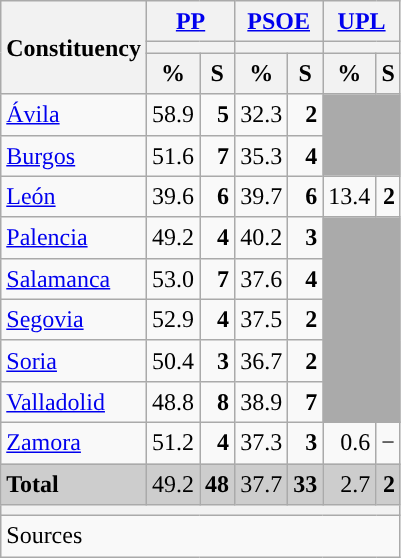<table class="wikitable sortable" style="text-align:right; line-height:20px;">
<tr>
<th rowspan="3">Constituency</th>
<th colspan="2" width="30px" class="unsortable"><a href='#'>PP</a></th>
<th colspan="2" width="30px" class="unsortable"><a href='#'>PSOE</a></th>
<th colspan="2" width="30px" class="unsortable"><a href='#'>UPL</a></th>
</tr>
<tr>
<th colspan="2" style="background:"></th>
<th colspan="2" style="background:"></th>
<th colspan="2" style="background:"></th>
</tr>
<tr>
<th data-sort-type="number">%</th>
<th data-sort-type="number">S</th>
<th data-sort-type="number">%</th>
<th data-sort-type="number">S</th>
<th data-sort-type="number">%</th>
<th data-sort-type="number">S</th>
</tr>
<tr>
<td align="left"><a href='#'>Ávila</a></td>
<td style="background:">58.9</td>
<td><strong>5</strong></td>
<td>32.3</td>
<td><strong>2</strong></td>
<td colspan="2" rowspan="2" bgcolor="#AAAAAA"></td>
</tr>
<tr>
<td align="left"><a href='#'>Burgos</a></td>
<td style="background:">51.6</td>
<td><strong>7</strong></td>
<td>35.3</td>
<td><strong>4</strong></td>
</tr>
<tr>
<td align="left"><a href='#'>León</a></td>
<td>39.6</td>
<td><strong>6</strong></td>
<td style="background:">39.7</td>
<td><strong>6</strong></td>
<td>13.4</td>
<td><strong>2</strong></td>
</tr>
<tr>
<td align="left"><a href='#'>Palencia</a></td>
<td style="background:">49.2</td>
<td><strong>4</strong></td>
<td>40.2</td>
<td><strong>3</strong></td>
<td colspan="2" rowspan="5" bgcolor="#AAAAAA"></td>
</tr>
<tr>
<td align="left"><a href='#'>Salamanca</a></td>
<td style="background:">53.0</td>
<td><strong>7</strong></td>
<td>37.6</td>
<td><strong>4</strong></td>
</tr>
<tr>
<td align="left"><a href='#'>Segovia</a></td>
<td style="background:">52.9</td>
<td><strong>4</strong></td>
<td>37.5</td>
<td><strong>2</strong></td>
</tr>
<tr>
<td align="left"><a href='#'>Soria</a></td>
<td style="background:">50.4</td>
<td><strong>3</strong></td>
<td>36.7</td>
<td><strong>2</strong></td>
</tr>
<tr>
<td align="left"><a href='#'>Valladolid</a></td>
<td style="background:">48.8</td>
<td><strong>8</strong></td>
<td>38.9</td>
<td><strong>7</strong></td>
</tr>
<tr>
<td align="left"><a href='#'>Zamora</a></td>
<td style="background:">51.2</td>
<td><strong>4</strong></td>
<td>37.3</td>
<td><strong>3</strong></td>
<td>0.6</td>
<td>−</td>
</tr>
<tr style="background:#CDCDCD;">
<td align="left"><strong>Total</strong></td>
<td style="background:">49.2</td>
<td><strong>48</strong></td>
<td>37.7</td>
<td><strong>33</strong></td>
<td>2.7</td>
<td><strong>2</strong></td>
</tr>
<tr>
<th colspan="7"></th>
</tr>
<tr>
<th style="text-align:left; font-weight:normal; background:#F9F9F9" colspan="7">Sources</th>
</tr>
</table>
